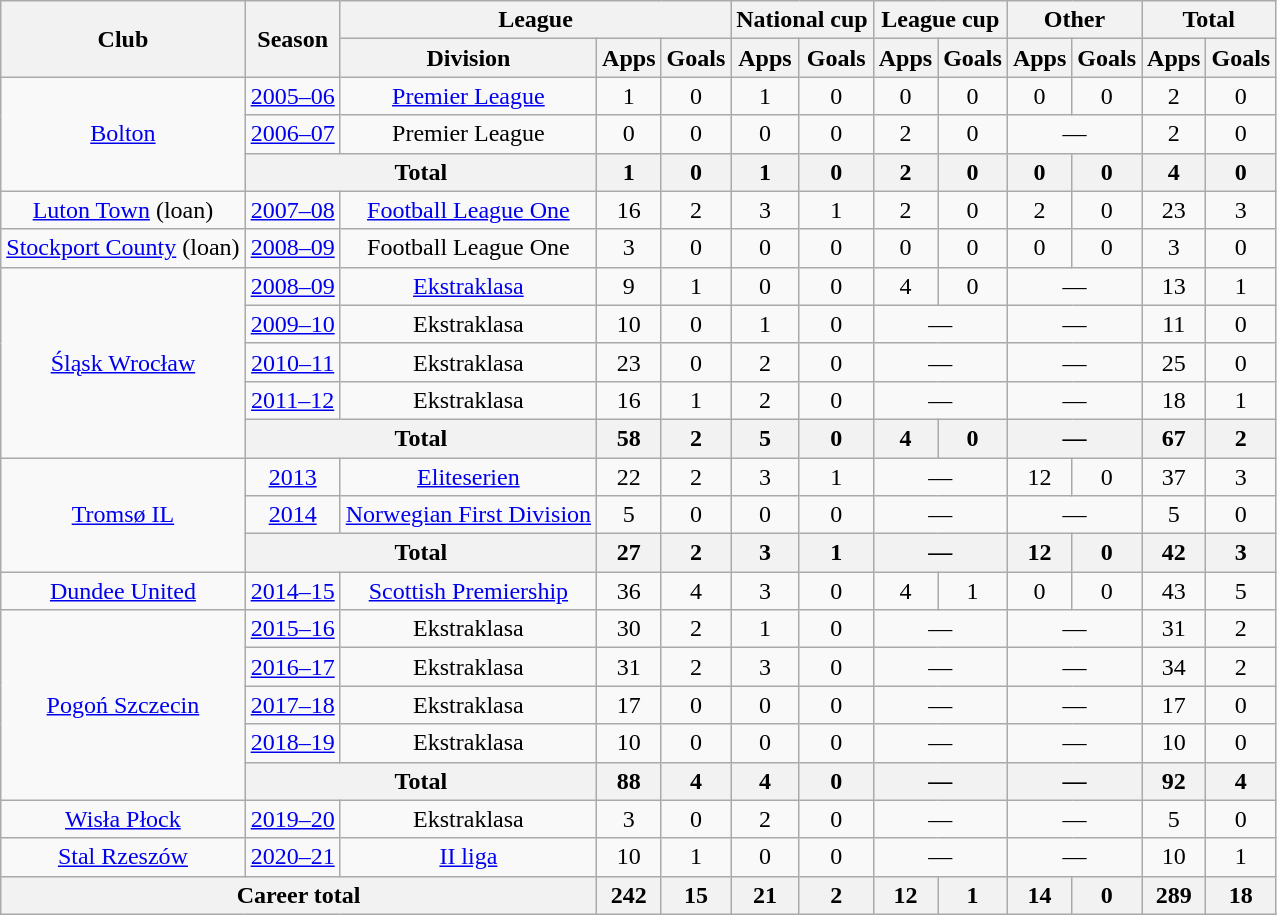<table class="wikitable" style="text-align: center;">
<tr>
<th rowspan=2>Club</th>
<th rowspan=2>Season</th>
<th colspan=3>League</th>
<th colspan=2>National cup</th>
<th colspan=2>League cup</th>
<th colspan=2>Other</th>
<th colspan=2>Total</th>
</tr>
<tr>
<th>Division</th>
<th>Apps</th>
<th>Goals</th>
<th>Apps</th>
<th>Goals</th>
<th>Apps</th>
<th>Goals</th>
<th>Apps</th>
<th>Goals</th>
<th>Apps</th>
<th>Goals</th>
</tr>
<tr>
<td rowspan=3><a href='#'>Bolton</a></td>
<td><a href='#'>2005–06</a></td>
<td><a href='#'>Premier League</a></td>
<td>1</td>
<td>0</td>
<td>1</td>
<td>0</td>
<td>0</td>
<td>0</td>
<td>0</td>
<td>0</td>
<td>2</td>
<td>0</td>
</tr>
<tr>
<td><a href='#'>2006–07</a></td>
<td>Premier League</td>
<td>0</td>
<td>0</td>
<td>0</td>
<td>0</td>
<td>2</td>
<td>0</td>
<td colspan="2">—</td>
<td>2</td>
<td>0</td>
</tr>
<tr>
<th colspan="2">Total</th>
<th>1</th>
<th>0</th>
<th>1</th>
<th>0</th>
<th>2</th>
<th>0</th>
<th>0</th>
<th>0</th>
<th>4</th>
<th>0</th>
</tr>
<tr>
<td rowspan=1><a href='#'>Luton Town</a> (loan)</td>
<td><a href='#'>2007–08</a></td>
<td><a href='#'>Football League One</a></td>
<td>16</td>
<td>2</td>
<td>3</td>
<td>1</td>
<td>2</td>
<td>0</td>
<td>2</td>
<td>0</td>
<td>23</td>
<td>3</td>
</tr>
<tr>
<td rowspan=1><a href='#'>Stockport County</a> (loan)</td>
<td><a href='#'>2008–09</a></td>
<td>Football League One</td>
<td>3</td>
<td>0</td>
<td>0</td>
<td>0</td>
<td>0</td>
<td>0</td>
<td>0</td>
<td>0</td>
<td>3</td>
<td>0</td>
</tr>
<tr>
<td rowspan=5><a href='#'>Śląsk Wrocław</a></td>
<td><a href='#'>2008–09</a></td>
<td><a href='#'>Ekstraklasa</a></td>
<td>9</td>
<td>1</td>
<td>0</td>
<td>0</td>
<td>4</td>
<td>0</td>
<td colspan="2">—</td>
<td>13</td>
<td>1</td>
</tr>
<tr>
<td><a href='#'>2009–10</a></td>
<td>Ekstraklasa</td>
<td>10</td>
<td>0</td>
<td>1</td>
<td>0</td>
<td colspan="2">—</td>
<td colspan="2">—</td>
<td>11</td>
<td>0</td>
</tr>
<tr>
<td><a href='#'>2010–11</a></td>
<td>Ekstraklasa</td>
<td>23</td>
<td>0</td>
<td>2</td>
<td>0</td>
<td colspan="2">—</td>
<td colspan="2">—</td>
<td>25</td>
<td>0</td>
</tr>
<tr>
<td><a href='#'>2011–12</a></td>
<td>Ekstraklasa</td>
<td>16</td>
<td>1</td>
<td>2</td>
<td>0</td>
<td colspan="2">—</td>
<td colspan="2">—</td>
<td>18</td>
<td>1</td>
</tr>
<tr>
<th colspan="2">Total</th>
<th>58</th>
<th>2</th>
<th>5</th>
<th>0</th>
<th>4</th>
<th>0</th>
<th colspan="2">—</th>
<th>67</th>
<th>2</th>
</tr>
<tr>
<td rowspan=3><a href='#'>Tromsø IL</a></td>
<td><a href='#'>2013</a></td>
<td><a href='#'>Eliteserien</a></td>
<td>22</td>
<td>2</td>
<td>3</td>
<td>1</td>
<td colspan="2">—</td>
<td>12</td>
<td>0</td>
<td>37</td>
<td>3</td>
</tr>
<tr>
<td><a href='#'>2014</a></td>
<td><a href='#'>Norwegian First Division</a></td>
<td>5</td>
<td>0</td>
<td>0</td>
<td>0</td>
<td colspan="2">—</td>
<td colspan="2">—</td>
<td>5</td>
<td>0</td>
</tr>
<tr>
<th colspan="2">Total</th>
<th>27</th>
<th>2</th>
<th>3</th>
<th>1</th>
<th colspan="2">—</th>
<th>12</th>
<th>0</th>
<th>42</th>
<th>3</th>
</tr>
<tr>
<td rowspan=1><a href='#'>Dundee United</a></td>
<td><a href='#'>2014–15</a></td>
<td><a href='#'>Scottish Premiership</a></td>
<td>36</td>
<td>4</td>
<td>3</td>
<td>0</td>
<td>4</td>
<td>1</td>
<td>0</td>
<td>0</td>
<td>43</td>
<td>5</td>
</tr>
<tr>
<td rowspan=5><a href='#'>Pogoń Szczecin</a></td>
<td><a href='#'>2015–16</a></td>
<td>Ekstraklasa</td>
<td>30</td>
<td>2</td>
<td>1</td>
<td>0</td>
<td colspan="2">—</td>
<td colspan="2">—</td>
<td>31</td>
<td>2</td>
</tr>
<tr>
<td><a href='#'>2016–17</a></td>
<td>Ekstraklasa</td>
<td>31</td>
<td>2</td>
<td>3</td>
<td>0</td>
<td colspan="2">—</td>
<td colspan="2">—</td>
<td>34</td>
<td>2</td>
</tr>
<tr>
<td><a href='#'>2017–18</a></td>
<td>Ekstraklasa</td>
<td>17</td>
<td>0</td>
<td>0</td>
<td>0</td>
<td colspan="2">—</td>
<td colspan="2">—</td>
<td>17</td>
<td>0</td>
</tr>
<tr>
<td><a href='#'>2018–19</a></td>
<td>Ekstraklasa</td>
<td>10</td>
<td>0</td>
<td>0</td>
<td>0</td>
<td colspan="2">—</td>
<td colspan="2">—</td>
<td>10</td>
<td>0</td>
</tr>
<tr>
<th colspan="2">Total</th>
<th>88</th>
<th>4</th>
<th>4</th>
<th>0</th>
<th colspan="2">—</th>
<th colspan="2">—</th>
<th>92</th>
<th>4</th>
</tr>
<tr>
<td><a href='#'>Wisła Płock</a></td>
<td><a href='#'>2019–20</a></td>
<td>Ekstraklasa</td>
<td>3</td>
<td>0</td>
<td>2</td>
<td>0</td>
<td colspan="2">—</td>
<td colspan="2">—</td>
<td>5</td>
<td>0</td>
</tr>
<tr>
<td><a href='#'>Stal Rzeszów</a></td>
<td><a href='#'>2020–21</a></td>
<td><a href='#'>II liga</a></td>
<td>10</td>
<td>1</td>
<td>0</td>
<td>0</td>
<td colspan="2">—</td>
<td colspan="2">—</td>
<td>10</td>
<td>1</td>
</tr>
<tr>
<th colspan="3">Career total</th>
<th>242</th>
<th>15</th>
<th>21</th>
<th>2</th>
<th>12</th>
<th>1</th>
<th>14</th>
<th>0</th>
<th>289</th>
<th>18</th>
</tr>
</table>
